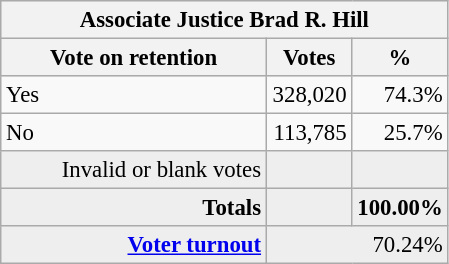<table class="wikitable" style="font-size: 95%;">
<tr style="background-color:#E9E9E9">
<th colspan=7>Associate Justice Brad R. Hill</th>
</tr>
<tr style="background-color:#E9E9E9">
<th style="width: 170px">Vote on retention</th>
<th style="width: 50px">Votes</th>
<th style="width: 40px">%</th>
</tr>
<tr>
<td>Yes</td>
<td align="right">328,020</td>
<td align="right">74.3%</td>
</tr>
<tr>
<td>No</td>
<td align="right">113,785</td>
<td align="right">25.7%</td>
</tr>
<tr bgcolor="#EEEEEE">
<td align="right">Invalid or blank votes</td>
<td align="right"></td>
<td align="right"></td>
</tr>
<tr bgcolor="#EEEEEE">
<td align="right"><strong>Totals</strong></td>
<td align="right"><strong></strong></td>
<td align="right"><strong>100.00%</strong></td>
</tr>
<tr bgcolor="#EEEEEE">
<td align="right"><strong><a href='#'>Voter turnout</a></strong></td>
<td colspan="2" align="right">70.24%</td>
</tr>
</table>
